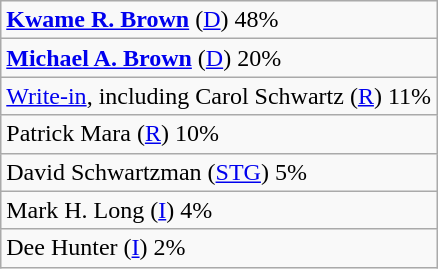<table class="wikitable">
<tr>
<td><strong><a href='#'>Kwame R. Brown</a></strong> (<a href='#'>D</a>) 48%</td>
</tr>
<tr>
<td><strong><a href='#'>Michael A. Brown</a></strong> (<a href='#'>D</a>) 20%</td>
</tr>
<tr>
<td><a href='#'>Write-in</a>, including Carol Schwartz (<a href='#'>R</a>) 11%</td>
</tr>
<tr>
<td>Patrick Mara (<a href='#'>R</a>) 10%</td>
</tr>
<tr>
<td>David Schwartzman (<a href='#'>STG</a>) 5%</td>
</tr>
<tr>
<td>Mark H. Long (<a href='#'>I</a>) 4%</td>
</tr>
<tr>
<td>Dee Hunter (<a href='#'>I</a>) 2%</td>
</tr>
</table>
